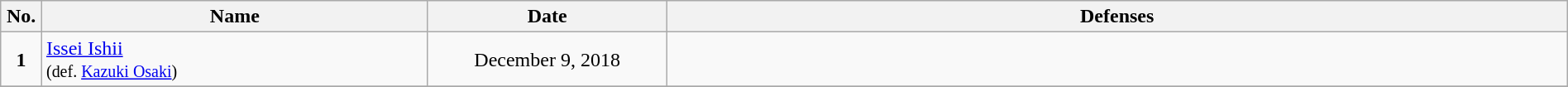<table class="wikitable" style="width:100%; font-size:100%;">
<tr>
<th style= width:1%;">No.</th>
<th style= width:21%;">Name</th>
<th style=width:13%;">Date</th>
<th style= width:49%;">Defenses</th>
</tr>
<tr>
<td align=center><strong>1</strong></td>
<td align=left> <a href='#'>Issei Ishii</a> <br><small>(def. <a href='#'>Kazuki Osaki</a>)</small></td>
<td align=center>December 9, 2018</td>
<td></td>
</tr>
<tr>
</tr>
</table>
